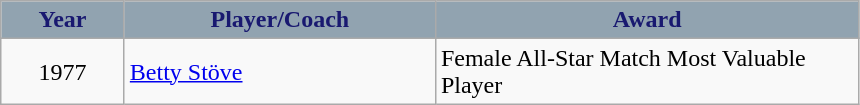<table class="wikitable" style="text-align:left">
<tr>
<th style="background:#91A3B0; color:#191970" width="75px">Year</th>
<th style="background:#91A3B0; color:#191970" width="200px">Player/Coach</th>
<th style="background:#91A3B0; color:#191970" width="275px">Award</th>
</tr>
<tr>
<td align="center">1977</td>
<td><a href='#'>Betty Stöve</a></td>
<td>Female All-Star Match Most Valuable Player</td>
</tr>
</table>
